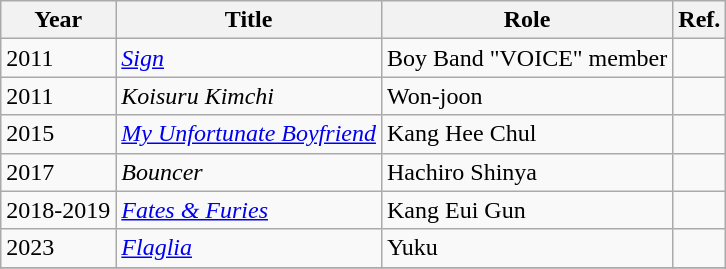<table class="wikitable">
<tr>
<th>Year</th>
<th>Title</th>
<th>Role</th>
<th>Ref.</th>
</tr>
<tr>
<td>2011</td>
<td><em><a href='#'>Sign</a></em></td>
<td>Boy Band "VOICE" member</td>
<td></td>
</tr>
<tr>
<td>2011</td>
<td><em>Koisuru Kimchi</em></td>
<td>Won-joon</td>
<td></td>
</tr>
<tr>
<td>2015</td>
<td><em><a href='#'>My Unfortunate Boyfriend</a></em></td>
<td>Kang Hee Chul</td>
<td></td>
</tr>
<tr>
<td>2017</td>
<td><em>Bouncer</em></td>
<td>Hachiro Shinya</td>
<td></td>
</tr>
<tr>
<td>2018-2019</td>
<td><em><a href='#'>Fates & Furies</a></em></td>
<td>Kang Eui Gun</td>
<td></td>
</tr>
<tr>
<td>2023</td>
<td><em><a href='#'>Flaglia</a></em></td>
<td>Yuku</td>
<td></td>
</tr>
<tr>
</tr>
</table>
